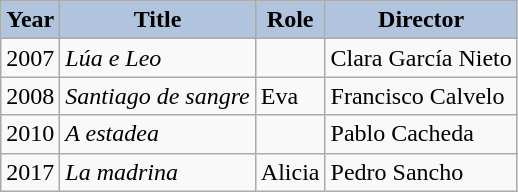<table class="wikitable" border="2" cellpadding="4">
<tr>
<th style="background:#B0C4DE;">Year</th>
<th style="background:#B0C4DE;">Title</th>
<th style="background:#B0C4DE;">Role</th>
<th style="background:#B0C4DE;">Director</th>
</tr>
<tr>
<td>2007</td>
<td><em>Lúa e Leo</em></td>
<td></td>
<td>Clara García Nieto</td>
</tr>
<tr>
<td>2008</td>
<td><em>Santiago de sangre</em></td>
<td>Eva</td>
<td>Francisco Calvelo</td>
</tr>
<tr>
<td>2010</td>
<td><em>A estadea</em></td>
<td></td>
<td>Pablo Cacheda</td>
</tr>
<tr>
<td>2017</td>
<td><em>La madrina</em></td>
<td>Alicia</td>
<td>Pedro Sancho</td>
</tr>
</table>
